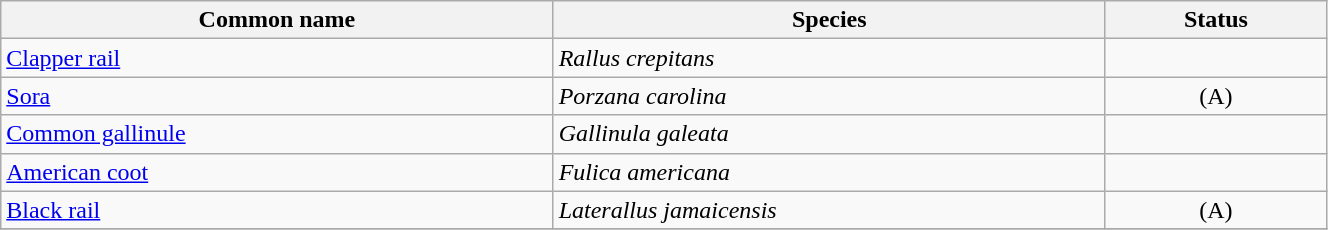<table width=70% class="wikitable">
<tr>
<th width=20%>Common name</th>
<th width=20%>Species</th>
<th width=8%>Status</th>
</tr>
<tr>
<td><a href='#'>Clapper rail</a></td>
<td><em>Rallus crepitans</em></td>
<td align=center></td>
</tr>
<tr>
<td><a href='#'>Sora</a></td>
<td><em>Porzana carolina</em></td>
<td align=center>(A)</td>
</tr>
<tr>
<td><a href='#'>Common gallinule</a></td>
<td><em>Gallinula galeata</em></td>
<td align=center></td>
</tr>
<tr>
<td><a href='#'>American coot</a></td>
<td><em>Fulica americana</em></td>
<td align=center></td>
</tr>
<tr>
<td><a href='#'>Black rail</a></td>
<td><em>Laterallus jamaicensis</em></td>
<td align=center>(A)</td>
</tr>
<tr>
</tr>
</table>
